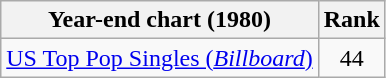<table class="wikitable sortable">
<tr>
<th>Year-end chart (1980)</th>
<th>Rank</th>
</tr>
<tr>
<td><a href='#'>US Top Pop Singles (<em>Billboard</em>)</a></td>
<td align="center">44</td>
</tr>
</table>
